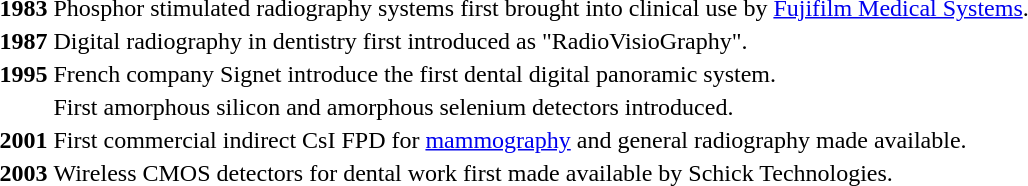<table>
<tr>
<td><strong>1983</strong></td>
<td>Phosphor stimulated radiography systems first brought into clinical use by <a href='#'>Fujifilm Medical Systems</a>.</td>
</tr>
<tr>
<td><strong>1987</strong></td>
<td>Digital radiography in dentistry first introduced as "RadioVisioGraphy".</td>
</tr>
<tr>
<td><strong>1995</strong></td>
<td>French company Signet introduce the first dental digital panoramic system.</td>
</tr>
<tr>
<td></td>
<td>First amorphous silicon and amorphous selenium detectors introduced.</td>
</tr>
<tr>
<td><strong>2001</strong></td>
<td>First commercial indirect CsI FPD for <a href='#'>mammography</a> and general radiography made available.</td>
</tr>
<tr>
<td><strong>2003</strong></td>
<td>Wireless CMOS detectors for dental work first made available by Schick Technologies.</td>
</tr>
</table>
